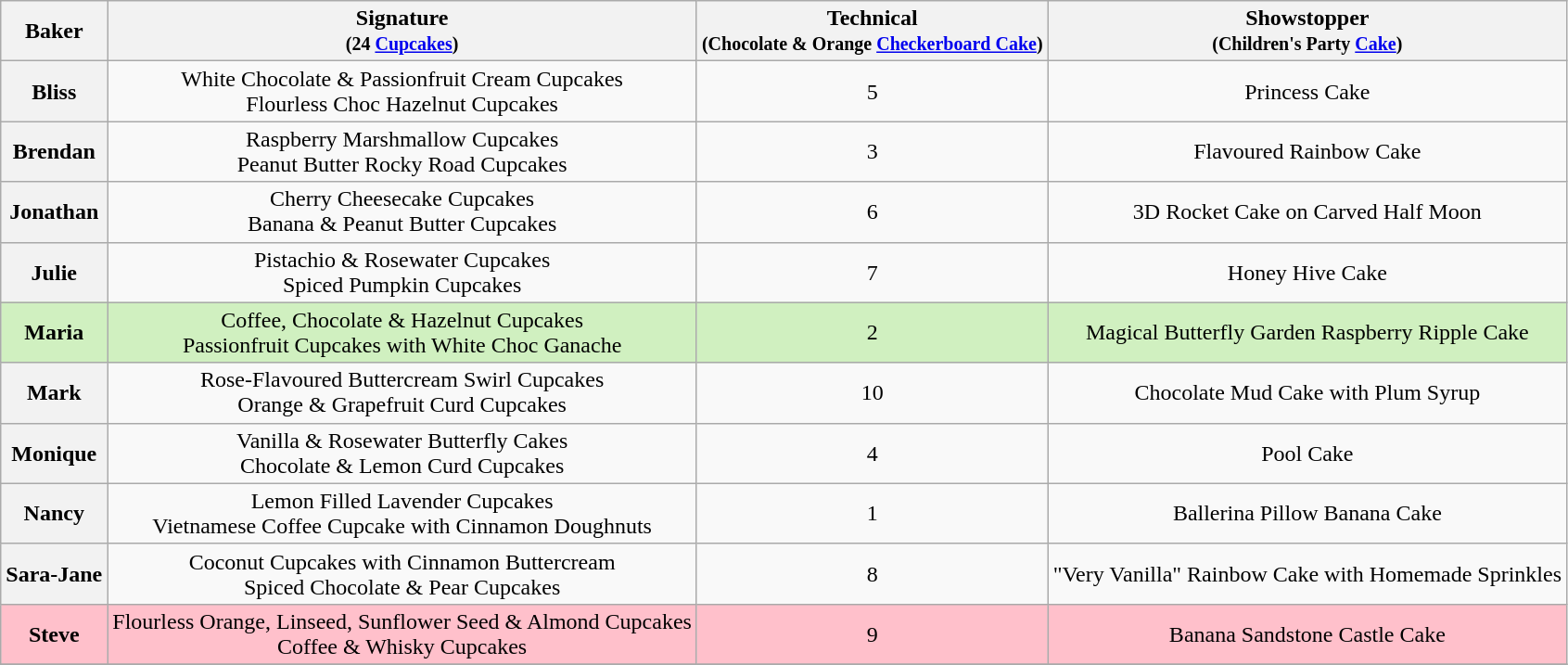<table class="wikitable sortable" style="text-align:center">
<tr>
<th>Baker</th>
<th class="unsortable">Signature<br><small>(24 <a href='#'>Cupcakes</a>)</small></th>
<th>Technical<br><small>(Chocolate & Orange <a href='#'>Checkerboard Cake</a>)</small></th>
<th class="unsortable">Showstopper<br><small>(Children's Party <a href='#'>Cake</a>)</small></th>
</tr>
<tr>
<th>Bliss</th>
<td>White Chocolate & Passionfruit Cream Cupcakes<br>Flourless Choc Hazelnut Cupcakes</td>
<td>5</td>
<td>Princess Cake</td>
</tr>
<tr>
<th>Brendan</th>
<td>Raspberry Marshmallow Cupcakes<br>Peanut Butter Rocky Road Cupcakes</td>
<td>3</td>
<td>Flavoured Rainbow Cake</td>
</tr>
<tr>
<th>Jonathan</th>
<td>Cherry Cheesecake Cupcakes<br>Banana & Peanut Butter Cupcakes</td>
<td>6</td>
<td>3D Rocket Cake on Carved Half Moon</td>
</tr>
<tr>
<th>Julie</th>
<td>Pistachio & Rosewater Cupcakes<br>Spiced Pumpkin Cupcakes</td>
<td>7</td>
<td>Honey Hive Cake</td>
</tr>
<tr style="background:#d0f0c0;">
<th style="background:#d0f0c0;">Maria</th>
<td>Coffee, Chocolate & Hazelnut Cupcakes<br>Passionfruit Cupcakes with White Choc Ganache</td>
<td>2</td>
<td>Magical Butterfly Garden Raspberry Ripple Cake</td>
</tr>
<tr>
<th>Mark</th>
<td>Rose-Flavoured Buttercream Swirl Cupcakes<br>Orange & Grapefruit Curd Cupcakes</td>
<td>10</td>
<td>Chocolate Mud Cake with Plum Syrup</td>
</tr>
<tr>
<th>Monique</th>
<td>Vanilla & Rosewater Butterfly Cakes<br>Chocolate & Lemon Curd Cupcakes</td>
<td>4</td>
<td>Pool Cake</td>
</tr>
<tr>
<th>Nancy</th>
<td>Lemon Filled Lavender Cupcakes<br>Vietnamese Coffee Cupcake with Cinnamon Doughnuts</td>
<td>1</td>
<td>Ballerina Pillow Banana Cake</td>
</tr>
<tr>
<th>Sara-Jane</th>
<td>Coconut Cupcakes with Cinnamon Buttercream<br>Spiced Chocolate & Pear Cupcakes</td>
<td>8</td>
<td>"Very Vanilla" Rainbow Cake with Homemade Sprinkles</td>
</tr>
<tr style="background:Pink;">
<th style="background:Pink;">Steve</th>
<td>Flourless Orange, Linseed, Sunflower Seed & Almond Cupcakes<br>Coffee & Whisky Cupcakes</td>
<td>9</td>
<td>Banana Sandstone Castle Cake</td>
</tr>
<tr>
</tr>
</table>
